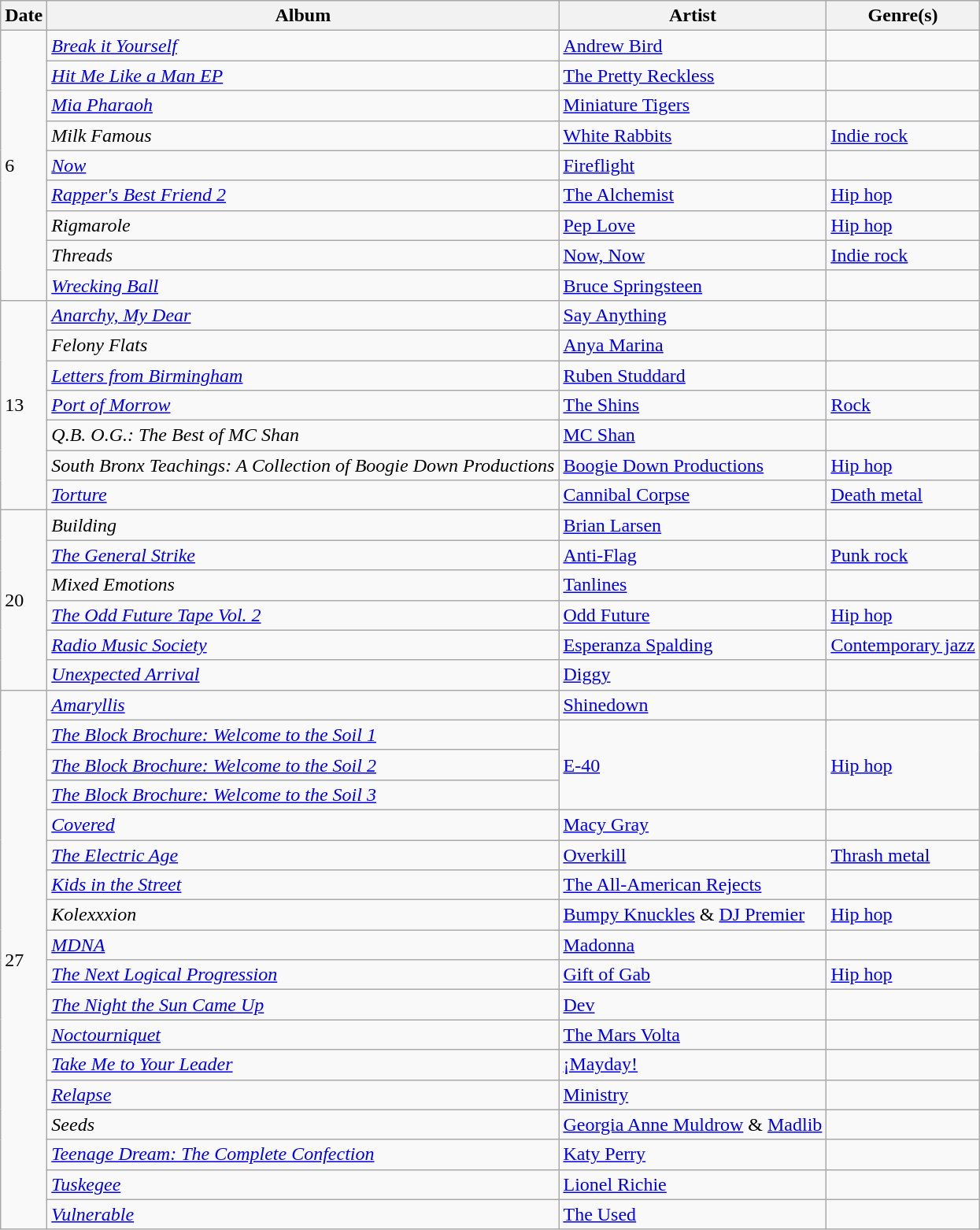<table class="wikitable" style="text-align: left;">
<tr>
<th>Date</th>
<th>Album</th>
<th>Artist</th>
<th>Genre(s)</th>
</tr>
<tr>
<td rowspan="9">6</td>
<td><em><a href='#'>Break it Yourself</a></em></td>
<td><a href='#'>Andrew Bird</a></td>
<td></td>
</tr>
<tr>
<td><em><a href='#'>Hit Me Like a Man EP</a></em></td>
<td><a href='#'>The Pretty Reckless</a></td>
<td></td>
</tr>
<tr>
<td><em><a href='#'>Mia Pharaoh</a></em></td>
<td><a href='#'>Miniature Tigers</a></td>
<td></td>
</tr>
<tr>
<td><em>Milk Famous</em></td>
<td><a href='#'>White Rabbits</a></td>
<td><a href='#'>Indie rock</a></td>
</tr>
<tr>
<td><em><a href='#'>Now</a></em></td>
<td><a href='#'>Fireflight</a></td>
<td></td>
</tr>
<tr>
<td><em><a href='#'>Rapper's Best Friend 2</a></em></td>
<td><a href='#'>The Alchemist</a></td>
<td><a href='#'>Hip hop</a></td>
</tr>
<tr>
<td><em>Rigmarole</em></td>
<td><a href='#'>Pep Love</a></td>
<td><a href='#'>Hip hop</a></td>
</tr>
<tr>
<td><em>Threads</em></td>
<td><a href='#'>Now, Now</a></td>
<td><a href='#'>Indie rock</a></td>
</tr>
<tr>
<td><em><a href='#'>Wrecking Ball</a></em></td>
<td><a href='#'>Bruce Springsteen</a></td>
<td></td>
</tr>
<tr>
<td rowspan="7">13</td>
<td><em><a href='#'>Anarchy, My Dear</a></em></td>
<td><a href='#'>Say Anything</a></td>
<td></td>
</tr>
<tr>
<td><em>Felony Flats</em></td>
<td><a href='#'>Anya Marina</a></td>
<td></td>
</tr>
<tr>
<td><em><a href='#'>Letters from Birmingham</a></em></td>
<td><a href='#'>Ruben Studdard</a></td>
<td></td>
</tr>
<tr>
<td><em><a href='#'>Port of Morrow</a></em></td>
<td><a href='#'>The Shins</a></td>
<td><a href='#'>Rock</a></td>
</tr>
<tr>
<td><em>Q.B. O.G.: The Best of MC Shan</em></td>
<td><a href='#'>MC Shan</a></td>
<td></td>
</tr>
<tr>
<td><em>South Bronx Teachings: A Collection of Boogie Down Productions</em></td>
<td><a href='#'>Boogie Down Productions</a></td>
<td><a href='#'>Hip hop</a></td>
</tr>
<tr>
<td><em><a href='#'>Torture</a></em></td>
<td><a href='#'>Cannibal Corpse</a></td>
<td><a href='#'>Death metal</a></td>
</tr>
<tr>
<td rowspan="6">20</td>
<td><em>Building</em></td>
<td><a href='#'>Brian Larsen</a></td>
<td></td>
</tr>
<tr>
<td><em><a href='#'>The General Strike</a></em></td>
<td><a href='#'>Anti-Flag</a></td>
<td><a href='#'>Punk rock</a></td>
</tr>
<tr>
<td><em>Mixed Emotions</em></td>
<td><a href='#'>Tanlines</a></td>
<td></td>
</tr>
<tr>
<td><em><a href='#'>The Odd Future Tape Vol. 2</a></em></td>
<td><a href='#'>Odd Future</a></td>
<td><a href='#'>Hip hop</a></td>
</tr>
<tr>
<td><em><a href='#'>Radio Music Society</a></em></td>
<td><a href='#'>Esperanza Spalding</a></td>
<td><a href='#'>Contemporary jazz</a></td>
</tr>
<tr>
<td><em><a href='#'>Unexpected Arrival</a></em></td>
<td><a href='#'>Diggy</a></td>
<td></td>
</tr>
<tr>
<td rowspan="18">27</td>
<td><em><a href='#'>Amaryllis</a></em></td>
<td><a href='#'>Shinedown</a></td>
<td></td>
</tr>
<tr>
<td><em><a href='#'>The Block Brochure: Welcome to the Soil 1</a></em></td>
<td rowspan="3"><a href='#'>E-40</a></td>
<td rowspan="3"><a href='#'>Hip hop</a></td>
</tr>
<tr>
<td><em><a href='#'>The Block Brochure: Welcome to the Soil 2</a></em></td>
</tr>
<tr>
<td><em><a href='#'>The Block Brochure: Welcome to the Soil 3</a></em></td>
</tr>
<tr>
<td><em><a href='#'>Covered</a></em></td>
<td><a href='#'>Macy Gray</a></td>
<td></td>
</tr>
<tr>
<td><em><a href='#'>The Electric Age</a></em></td>
<td><a href='#'>Overkill</a></td>
<td><a href='#'>Thrash metal</a></td>
</tr>
<tr>
<td><em><a href='#'>Kids in the Street</a></em></td>
<td><a href='#'>The All-American Rejects</a></td>
<td></td>
</tr>
<tr>
<td><em>Kolexxxion</em></td>
<td><a href='#'>Bumpy Knuckles</a> & <a href='#'>DJ Premier</a></td>
<td><a href='#'>Hip hop</a></td>
</tr>
<tr>
<td><em><a href='#'>MDNA</a></em></td>
<td><a href='#'>Madonna</a></td>
<td></td>
</tr>
<tr>
<td><em><a href='#'>The Next Logical Progression</a></em></td>
<td><a href='#'>Gift of Gab</a></td>
<td><a href='#'>Hip hop</a></td>
</tr>
<tr>
<td><em><a href='#'>The Night the Sun Came Up</a></em></td>
<td><a href='#'>Dev</a></td>
<td></td>
</tr>
<tr>
<td><em><a href='#'>Noctourniquet</a></em></td>
<td><a href='#'>The Mars Volta</a></td>
<td></td>
</tr>
<tr>
<td><em><a href='#'>Take Me to Your Leader</a></em></td>
<td><a href='#'>¡Mayday!</a></td>
<td></td>
</tr>
<tr>
<td><em><a href='#'>Relapse</a></em></td>
<td><a href='#'>Ministry</a></td>
<td></td>
</tr>
<tr>
<td><em>Seeds</em></td>
<td><a href='#'>Georgia Anne Muldrow</a> & <a href='#'>Madlib</a></td>
<td></td>
</tr>
<tr>
<td><em><a href='#'>Teenage Dream: The Complete Confection</a></em></td>
<td><a href='#'>Katy Perry</a></td>
<td></td>
</tr>
<tr>
<td><em><a href='#'>Tuskegee</a></em></td>
<td><a href='#'>Lionel Richie</a></td>
<td></td>
</tr>
<tr>
<td><em><a href='#'>Vulnerable</a></em></td>
<td><a href='#'>The Used</a></td>
<td></td>
</tr>
</table>
